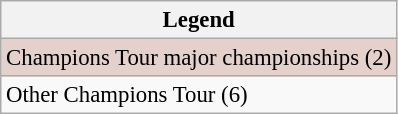<table class="wikitable" style="font-size:95%;">
<tr>
<th>Legend</th>
</tr>
<tr style="background:#e5d1cb;">
<td>Champions Tour major championships (2)</td>
</tr>
<tr>
<td>Other Champions Tour (6)</td>
</tr>
</table>
